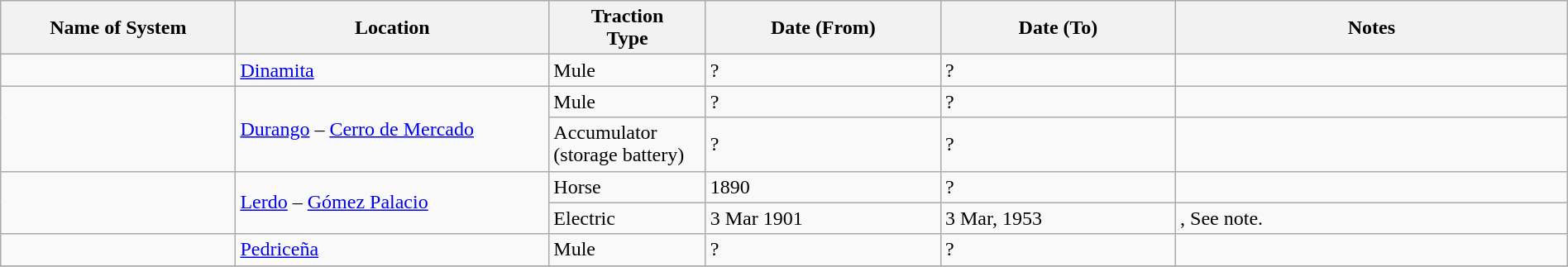<table class="wikitable" width=100%>
<tr>
<th width=15%>Name of System</th>
<th width=20%>Location</th>
<th width=10%>Traction<br>Type</th>
<th width=15%>Date (From)</th>
<th width=15%>Date (To)</th>
<th width=25%>Notes</th>
</tr>
<tr>
<td> </td>
<td><a href='#'>Dinamita</a></td>
<td>Mule</td>
<td>?</td>
<td>?</td>
<td> </td>
</tr>
<tr>
<td rowspan=2> </td>
<td rowspan=2><a href='#'>Durango</a> – <a href='#'>Cerro de Mercado</a></td>
<td>Mule</td>
<td>?</td>
<td>?</td>
<td> </td>
</tr>
<tr>
<td>Accumulator (storage battery)</td>
<td>?</td>
<td>?</td>
<td> </td>
</tr>
<tr>
<td rowspan=2> </td>
<td rowspan=2><a href='#'>Lerdo</a> – <a href='#'>Gómez Palacio</a></td>
<td>Horse</td>
<td>1890</td>
<td>?</td>
<td></td>
</tr>
<tr>
<td>Electric</td>
<td>3 Mar 1901</td>
<td>3 Mar, 1953</td>
<td>, See note.</td>
</tr>
<tr>
<td> </td>
<td><a href='#'>Pedriceña</a></td>
<td>Mule</td>
<td>?</td>
<td>?</td>
<td> </td>
</tr>
<tr>
</tr>
</table>
